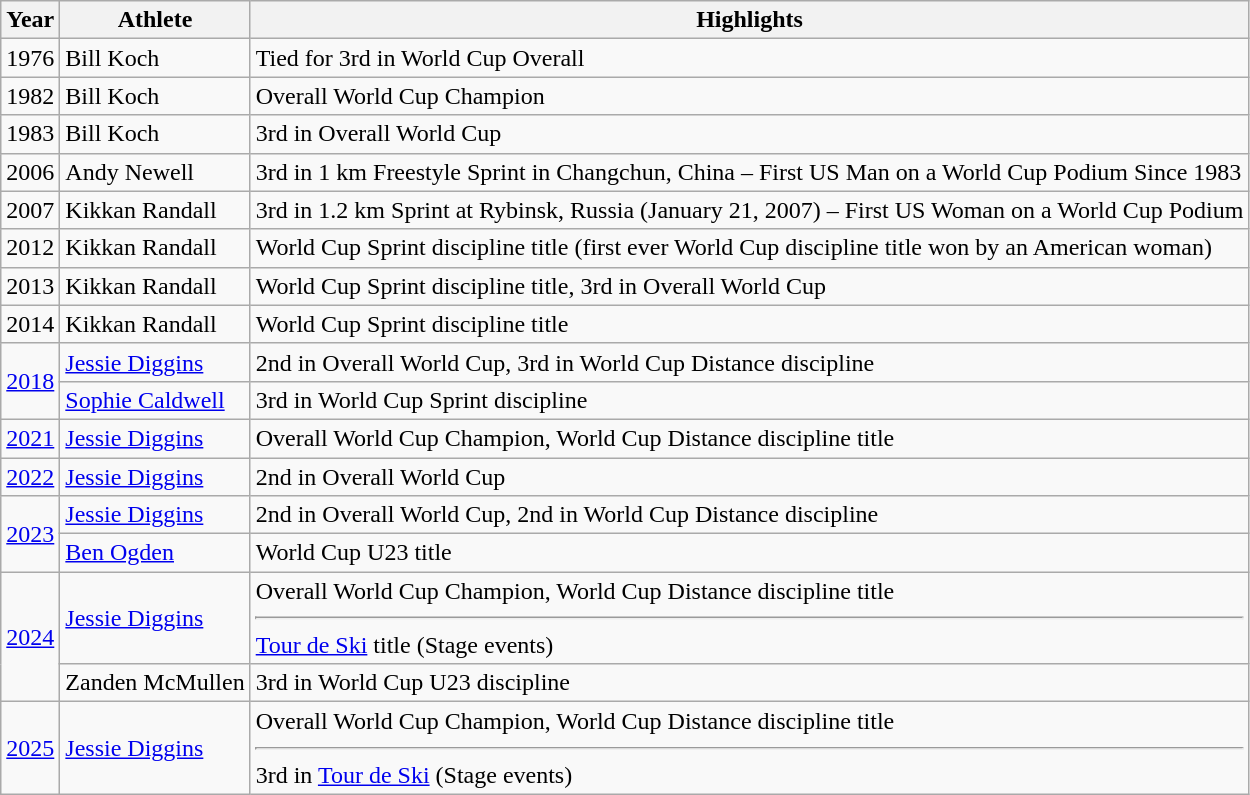<table class="wikitable">
<tr>
<th>Year</th>
<th>Athlete</th>
<th>Highlights</th>
</tr>
<tr>
<td>1976</td>
<td>Bill Koch</td>
<td>Tied for 3rd in World Cup Overall</td>
</tr>
<tr>
<td>1982</td>
<td>Bill Koch</td>
<td>Overall World Cup Champion</td>
</tr>
<tr>
<td>1983</td>
<td>Bill Koch</td>
<td>3rd in Overall World Cup</td>
</tr>
<tr>
<td>2006</td>
<td>Andy Newell</td>
<td>3rd in 1 km Freestyle Sprint in Changchun, China – First US Man on a World Cup Podium Since 1983</td>
</tr>
<tr>
<td>2007</td>
<td>Kikkan Randall</td>
<td>3rd in 1.2 km Sprint at Rybinsk, Russia (January 21, 2007) – First US Woman on a World Cup Podium</td>
</tr>
<tr>
<td>2012</td>
<td>Kikkan Randall</td>
<td>World Cup Sprint discipline title (first ever World Cup discipline title won by an American woman)</td>
</tr>
<tr>
<td>2013</td>
<td>Kikkan Randall</td>
<td>World Cup Sprint discipline title, 3rd in Overall World Cup</td>
</tr>
<tr>
<td>2014</td>
<td>Kikkan Randall</td>
<td>World Cup Sprint discipline title</td>
</tr>
<tr>
<td rowspan=2><a href='#'>2018</a></td>
<td><a href='#'>Jessie Diggins</a></td>
<td>2nd in Overall World Cup, 3rd in World Cup Distance discipline</td>
</tr>
<tr>
<td><a href='#'>Sophie Caldwell</a></td>
<td>3rd in World Cup Sprint discipline</td>
</tr>
<tr>
<td><a href='#'>2021</a></td>
<td><a href='#'>Jessie Diggins</a></td>
<td>Overall World Cup Champion, World Cup Distance discipline title</td>
</tr>
<tr>
<td><a href='#'>2022</a></td>
<td><a href='#'>Jessie Diggins</a></td>
<td>2nd in Overall World Cup</td>
</tr>
<tr>
<td rowspan=2><a href='#'>2023</a></td>
<td><a href='#'>Jessie Diggins</a></td>
<td>2nd in Overall World Cup, 2nd in World Cup Distance discipline</td>
</tr>
<tr>
<td><a href='#'>Ben Ogden</a></td>
<td>World Cup U23 title</td>
</tr>
<tr>
<td rowspan=2><a href='#'>2024</a></td>
<td><a href='#'>Jessie Diggins</a></td>
<td>Overall World Cup Champion, World Cup Distance discipline title<hr><a href='#'>Tour de Ski</a> title (Stage events)</td>
</tr>
<tr>
<td>Zanden McMullen</td>
<td>3rd in World Cup U23 discipline</td>
</tr>
<tr>
<td><a href='#'>2025</a></td>
<td><a href='#'>Jessie Diggins</a></td>
<td>Overall World Cup Champion, World Cup Distance discipline title<hr>3rd in <a href='#'>Tour de Ski</a> (Stage events)</td>
</tr>
</table>
